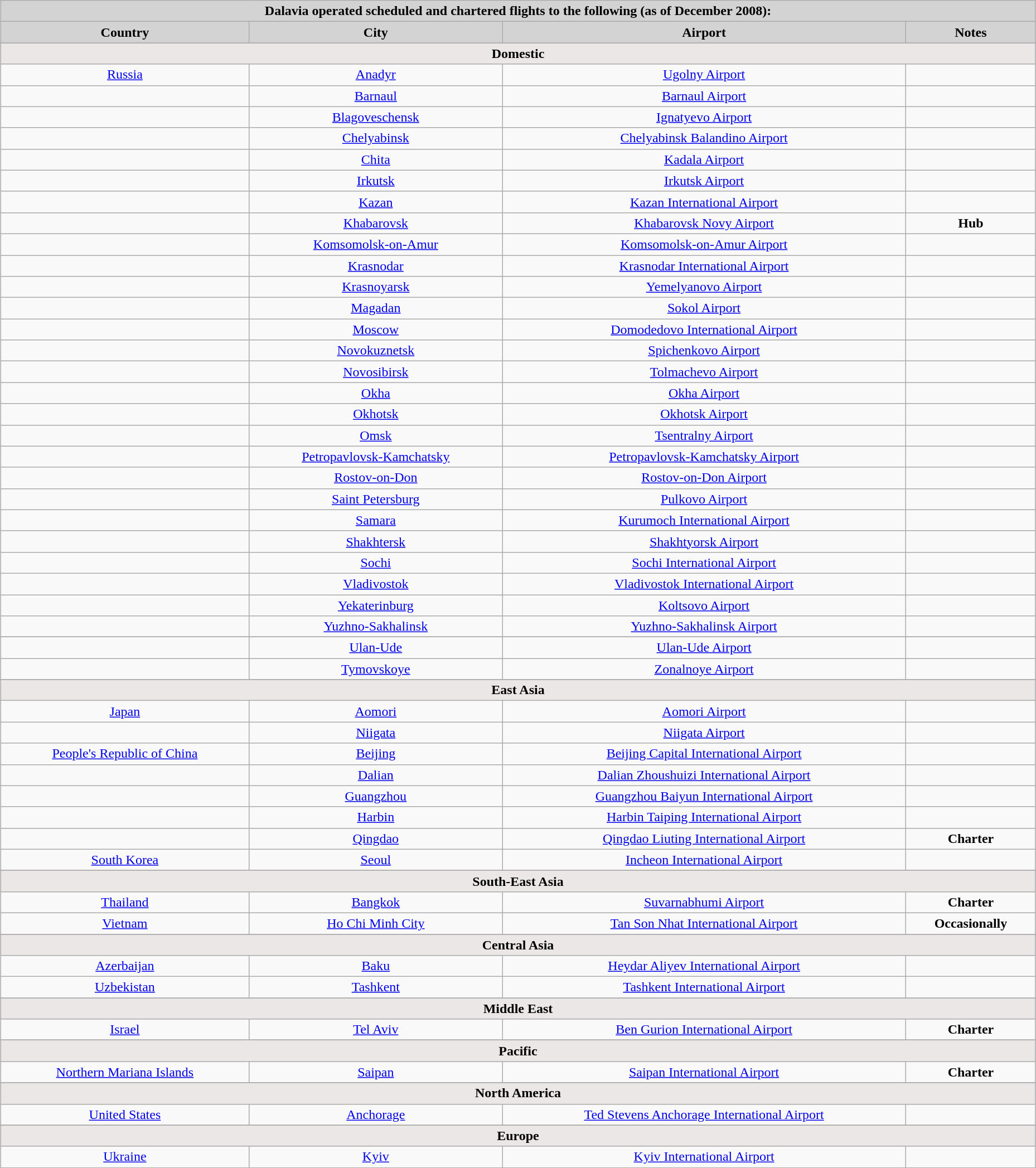<table class="collapsible wikitable collapsed" style="width: 98%; border: #999 solid 1px; text-align: center; margin:1em auto;">
<tr>
<th colspan="5" style="background: #D3D3D3;">Dalavia operated scheduled and chartered flights to the following (as of December 2008):</th>
</tr>
<tr style="font-weight:bold; background-color:#D3D3D3">
<td><strong>Country</strong></td>
<td><strong>City</strong></td>
<td><strong>Airport</strong></td>
<td><strong>Notes</strong></td>
</tr>
<tr>
</tr>
<tr style="font-weight:bold; background-color: #EBE7E7">
<td colspan="13"><strong>Domestic</strong></td>
</tr>
<tr>
<td><a href='#'>Russia</a></td>
<td><a href='#'>Anadyr</a></td>
<td><a href='#'>Ugolny Airport</a></td>
<td></td>
</tr>
<tr>
<td></td>
<td><a href='#'>Barnaul</a></td>
<td><a href='#'>Barnaul Airport</a></td>
<td></td>
</tr>
<tr>
<td></td>
<td><a href='#'>Blagoveschensk</a></td>
<td><a href='#'>Ignatyevo Airport</a></td>
<td></td>
</tr>
<tr>
<td></td>
<td><a href='#'>Chelyabinsk</a></td>
<td><a href='#'>Chelyabinsk Balandino Airport</a></td>
<td></td>
</tr>
<tr>
<td></td>
<td><a href='#'>Chita</a></td>
<td><a href='#'>Kadala Airport</a></td>
<td></td>
</tr>
<tr>
<td></td>
<td><a href='#'>Irkutsk</a></td>
<td><a href='#'>Irkutsk Airport</a></td>
<td></td>
</tr>
<tr>
<td></td>
<td><a href='#'>Kazan</a></td>
<td><a href='#'>Kazan International Airport</a></td>
<td></td>
</tr>
<tr>
<td></td>
<td><a href='#'>Khabarovsk</a></td>
<td><a href='#'>Khabarovsk Novy Airport</a></td>
<td><strong>Hub</strong></td>
</tr>
<tr>
<td></td>
<td><a href='#'>Komsomolsk-on-Amur</a></td>
<td><a href='#'>Komsomolsk-on-Amur Airport</a></td>
<td></td>
</tr>
<tr>
<td></td>
<td><a href='#'>Krasnodar</a></td>
<td><a href='#'>Krasnodar International Airport</a></td>
<td></td>
</tr>
<tr>
<td></td>
<td><a href='#'>Krasnoyarsk</a></td>
<td><a href='#'>Yemelyanovo Airport</a></td>
<td></td>
</tr>
<tr>
<td></td>
<td><a href='#'>Magadan</a></td>
<td><a href='#'>Sokol Airport</a></td>
<td></td>
</tr>
<tr>
<td></td>
<td><a href='#'>Moscow</a></td>
<td><a href='#'>Domodedovo International Airport</a></td>
<td></td>
</tr>
<tr>
<td></td>
<td><a href='#'>Novokuznetsk</a></td>
<td><a href='#'>Spichenkovo Airport</a></td>
<td></td>
</tr>
<tr>
<td></td>
<td><a href='#'>Novosibirsk</a></td>
<td><a href='#'>Tolmachevo Airport</a></td>
<td></td>
</tr>
<tr>
<td></td>
<td><a href='#'>Okha</a></td>
<td><a href='#'>Okha Airport</a></td>
<td></td>
</tr>
<tr>
<td></td>
<td><a href='#'>Okhotsk</a></td>
<td><a href='#'>Okhotsk Airport</a></td>
<td></td>
</tr>
<tr>
<td></td>
<td><a href='#'>Omsk</a></td>
<td><a href='#'>Tsentralny Airport</a></td>
<td></td>
</tr>
<tr>
<td></td>
<td><a href='#'>Petropavlovsk-Kamchatsky</a></td>
<td><a href='#'>Petropavlovsk-Kamchatsky Airport</a></td>
<td></td>
</tr>
<tr>
<td></td>
<td><a href='#'>Rostov-on-Don</a></td>
<td><a href='#'>Rostov-on-Don Airport</a></td>
<td></td>
</tr>
<tr>
<td></td>
<td><a href='#'>Saint Petersburg</a></td>
<td><a href='#'>Pulkovo Airport</a></td>
<td></td>
</tr>
<tr>
<td></td>
<td><a href='#'>Samara</a></td>
<td><a href='#'>Kurumoch International Airport</a></td>
<td></td>
</tr>
<tr>
<td></td>
<td><a href='#'>Shakhtersk</a></td>
<td><a href='#'>Shakhtyorsk Airport</a></td>
<td></td>
</tr>
<tr>
<td></td>
<td><a href='#'>Sochi</a></td>
<td><a href='#'>Sochi International Airport</a></td>
<td></td>
</tr>
<tr>
<td></td>
<td><a href='#'>Vladivostok</a></td>
<td><a href='#'>Vladivostok International Airport</a></td>
<td></td>
</tr>
<tr>
<td></td>
<td><a href='#'>Yekaterinburg</a></td>
<td><a href='#'>Koltsovo Airport</a></td>
<td></td>
</tr>
<tr>
<td></td>
<td><a href='#'>Yuzhno-Sakhalinsk</a></td>
<td><a href='#'>Yuzhno-Sakhalinsk Airport</a></td>
<td></td>
</tr>
<tr>
</tr>
<tr>
<td></td>
<td><a href='#'>Ulan-Ude</a></td>
<td><a href='#'>Ulan-Ude Airport</a></td>
<td></td>
</tr>
<tr>
<td></td>
<td><a href='#'>Tymovskoye</a></td>
<td><a href='#'>Zonalnoye Airport</a></td>
<td></td>
</tr>
<tr>
</tr>
<tr style="font-weight:bold; background-color: #EBE7E7">
<td colspan="13">East Asia</td>
</tr>
<tr>
<td><a href='#'>Japan</a></td>
<td><a href='#'>Aomori</a></td>
<td><a href='#'>Aomori Airport</a></td>
<td></td>
</tr>
<tr>
<td></td>
<td><a href='#'>Niigata</a></td>
<td><a href='#'>Niigata Airport</a></td>
<td></td>
</tr>
<tr>
<td><a href='#'>People's Republic of China</a></td>
<td><a href='#'>Beijing</a></td>
<td><a href='#'>Beijing Capital International Airport</a></td>
<td></td>
</tr>
<tr>
<td></td>
<td><a href='#'>Dalian</a></td>
<td><a href='#'>Dalian Zhoushuizi International Airport</a></td>
<td></td>
</tr>
<tr>
<td></td>
<td><a href='#'>Guangzhou</a></td>
<td><a href='#'>Guangzhou Baiyun International Airport</a></td>
<td></td>
</tr>
<tr>
<td></td>
<td><a href='#'>Harbin</a></td>
<td><a href='#'>Harbin Taiping International Airport</a></td>
<td></td>
</tr>
<tr>
<td></td>
<td><a href='#'>Qingdao</a></td>
<td><a href='#'>Qingdao Liuting International Airport</a></td>
<td><strong>Charter</strong></td>
</tr>
<tr>
<td><a href='#'>South Korea</a></td>
<td><a href='#'>Seoul</a></td>
<td><a href='#'>Incheon International Airport</a></td>
<td></td>
</tr>
<tr>
</tr>
<tr style="font-weight:bold; background-color: #EBE7E7">
<td colspan="13">South-East Asia</td>
</tr>
<tr>
<td><a href='#'>Thailand</a></td>
<td><a href='#'>Bangkok</a></td>
<td><a href='#'>Suvarnabhumi Airport</a></td>
<td><strong>Charter</strong></td>
</tr>
<tr>
<td><a href='#'>Vietnam</a></td>
<td><a href='#'>Ho Chi Minh City</a></td>
<td><a href='#'>Tan Son Nhat International Airport</a></td>
<td><strong>Occasionally</strong></td>
</tr>
<tr>
</tr>
<tr style="font-weight:bold; background-color: #EBE7E7">
<td colspan="13">Central Asia</td>
</tr>
<tr>
<td><a href='#'>Azerbaijan</a></td>
<td><a href='#'>Baku</a></td>
<td><a href='#'>Heydar Aliyev International Airport</a></td>
<td></td>
</tr>
<tr>
<td><a href='#'>Uzbekistan</a></td>
<td><a href='#'>Tashkent</a></td>
<td><a href='#'>Tashkent International Airport</a></td>
<td></td>
</tr>
<tr>
</tr>
<tr style="font-weight:bold; background-color: #EBE7E7">
<td colspan="13">Middle East</td>
</tr>
<tr>
<td><a href='#'>Israel</a></td>
<td><a href='#'>Tel Aviv</a></td>
<td><a href='#'>Ben Gurion International Airport</a></td>
<td><strong>Charter</strong></td>
</tr>
<tr>
</tr>
<tr style="font-weight:bold; background-color: #EBE7E7">
<td colspan="13">Pacific</td>
</tr>
<tr>
<td><a href='#'>Northern Mariana Islands</a></td>
<td><a href='#'>Saipan</a></td>
<td><a href='#'>Saipan International Airport</a></td>
<td><strong>Charter</strong></td>
</tr>
<tr>
</tr>
<tr style="font-weight:bold; background-color: #EBE7E7">
<td colspan="13">North America</td>
</tr>
<tr>
<td><a href='#'>United States</a></td>
<td><a href='#'>Anchorage</a></td>
<td><a href='#'>Ted Stevens Anchorage International Airport</a></td>
<td></td>
</tr>
<tr>
</tr>
<tr style="font-weight:bold; background-color: #EBE7E7">
<td colspan="13">Europe</td>
</tr>
<tr>
<td><a href='#'>Ukraine</a></td>
<td><a href='#'>Kyiv</a></td>
<td><a href='#'>Kyiv International Airport</a></td>
<td></td>
</tr>
</table>
